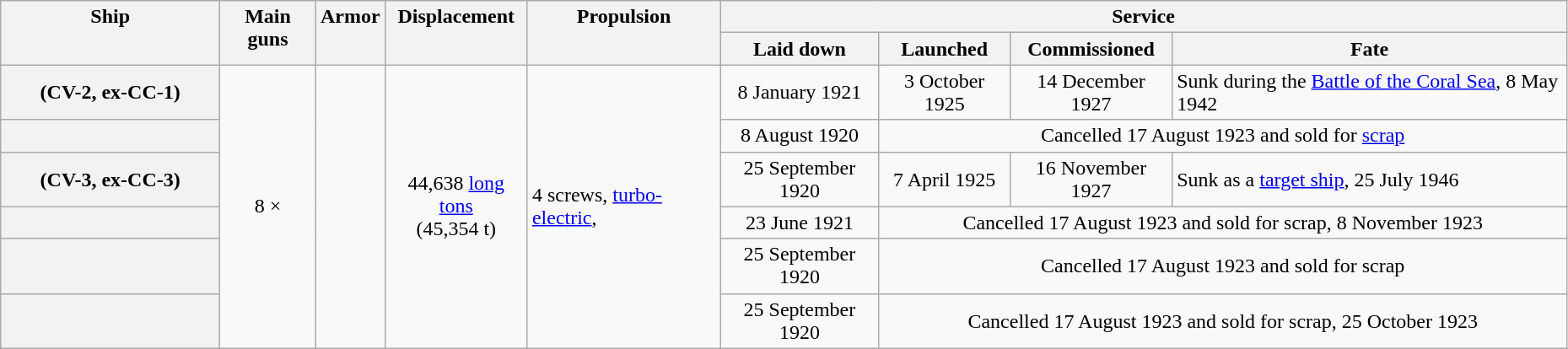<table class="wikitable plainrowheaders" style="width:98%; text-align:center;">
<tr valign="top">
<th scope="col" rowspan="2" style="width:14%;">Ship</th>
<th scope="col" rowspan="2">Main guns</th>
<th scope="col" rowspan="2">Armor</th>
<th scope="col" rowspan="2">Displacement</th>
<th scope="col" rowspan="2">Propulsion</th>
<th scope="col" colspan="4">Service</th>
</tr>
<tr valign="top">
<th scope="col">Laid down</th>
<th scope="col">Launched</th>
<th scope="col">Commissioned</th>
<th scope="col">Fate</th>
</tr>
<tr>
<th scope="row" data-sort-value="1"> (CV-2, ex-CC-1)</th>
<td rowspan="6">8 × </td>
<td rowspan="6"></td>
<td rowspan="6">44,638 <a href='#'>long tons</a><br>(45,354 t)</td>
<td style="text-align:left;" rowspan="6">4 screws, <a href='#'>turbo-electric</a>,<br></td>
<td>8 January 1921</td>
<td>3 October 1925</td>
<td>14 December 1927</td>
<td style="text-align: left;">Sunk during the <a href='#'>Battle of the Coral Sea</a>, 8 May 1942</td>
</tr>
<tr>
<th scope="row" data-sort-value="2"></th>
<td>8 August 1920</td>
<td colspan="3">Cancelled 17 August 1923 and sold for <a href='#'>scrap</a></td>
</tr>
<tr>
<th scope="row" data-sort-value="3"> (CV-3, ex-CC-3)</th>
<td>25 September 1920</td>
<td>7 April 1925</td>
<td>16 November 1927</td>
<td style="text-align: left;">Sunk as a <a href='#'>target ship</a>, 25 July 1946</td>
</tr>
<tr>
<th scope="row" data-sort-value="4"></th>
<td>23 June 1921</td>
<td colspan="3" data-sort-value="17 August 1923">Cancelled 17 August 1923 and sold for scrap, 8 November 1923</td>
</tr>
<tr>
<th scope="row" data-sort-value="5"></th>
<td>25 September 1920</td>
<td colspan="3" data-sort-value="17 August 1923">Cancelled 17 August 1923 and sold for scrap</td>
</tr>
<tr>
<th scope="row" data-sort-value="6" style="white-space: nowrap;"></th>
<td>25 September 1920</td>
<td colspan="3" data-sort-value="17 August 1923">Cancelled 17 August 1923 and sold for scrap, 25 October 1923</td>
</tr>
</table>
